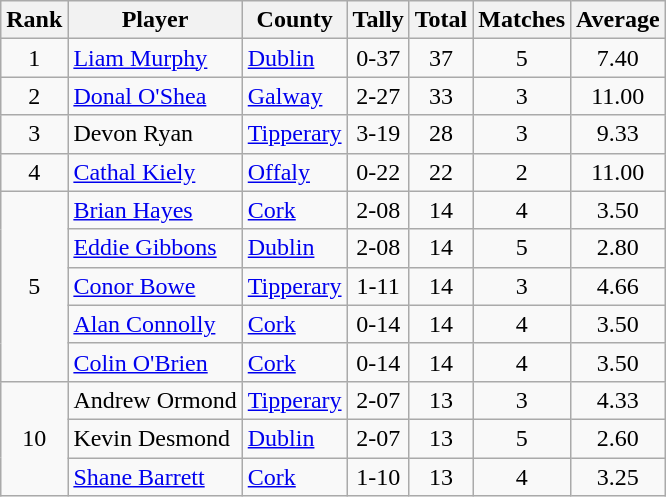<table class="wikitable">
<tr>
<th>Rank</th>
<th>Player</th>
<th>County</th>
<th>Tally</th>
<th>Total</th>
<th>Matches</th>
<th>Average</th>
</tr>
<tr>
<td rowspan="1" style="text-align:center;">1</td>
<td><a href='#'>Liam Murphy</a></td>
<td><a href='#'>Dublin</a></td>
<td align=center>0-37</td>
<td align=center>37</td>
<td align=center>5</td>
<td align=center>7.40</td>
</tr>
<tr>
<td rowspan=1 align=center>2</td>
<td><a href='#'>Donal O'Shea</a></td>
<td><a href='#'>Galway</a></td>
<td align=center>2-27</td>
<td align=center>33</td>
<td align=center>3</td>
<td align=center>11.00</td>
</tr>
<tr>
<td rowspan="1" style="text-align:center;">3</td>
<td>Devon Ryan</td>
<td><a href='#'>Tipperary</a></td>
<td align=center>3-19</td>
<td align=center>28</td>
<td align=center>3</td>
<td align=center>9.33</td>
</tr>
<tr>
<td rowspan="1" style="text-align:center;">4</td>
<td><a href='#'>Cathal Kiely</a></td>
<td><a href='#'>Offaly</a></td>
<td align=center>0-22</td>
<td align=center>22</td>
<td align=center>2</td>
<td align=center>11.00</td>
</tr>
<tr>
<td rowspan=5 align=center>5</td>
<td><a href='#'>Brian Hayes</a></td>
<td><a href='#'>Cork</a></td>
<td align=center>2-08</td>
<td align=center>14</td>
<td align=center>4</td>
<td align=center>3.50</td>
</tr>
<tr>
<td><a href='#'>Eddie Gibbons</a></td>
<td><a href='#'>Dublin</a></td>
<td align=center>2-08</td>
<td align=center>14</td>
<td align=center>5</td>
<td align=center>2.80</td>
</tr>
<tr>
<td><a href='#'>Conor Bowe</a></td>
<td><a href='#'>Tipperary</a></td>
<td align=center>1-11</td>
<td align=center>14</td>
<td align=center>3</td>
<td align=center>4.66</td>
</tr>
<tr>
<td><a href='#'>Alan Connolly</a></td>
<td><a href='#'>Cork</a></td>
<td align=center>0-14</td>
<td align=center>14</td>
<td align=center>4</td>
<td align=center>3.50</td>
</tr>
<tr>
<td><a href='#'>Colin O'Brien</a></td>
<td><a href='#'>Cork</a></td>
<td align=center>0-14</td>
<td align=center>14</td>
<td align=center>4</td>
<td align=center>3.50</td>
</tr>
<tr>
<td rowspan=3 align=center>10</td>
<td>Andrew Ormond</td>
<td><a href='#'>Tipperary</a></td>
<td align=center>2-07</td>
<td align=center>13</td>
<td align=center>3</td>
<td align=center>4.33</td>
</tr>
<tr>
<td>Kevin Desmond</td>
<td><a href='#'>Dublin</a></td>
<td align=center>2-07</td>
<td align=center>13</td>
<td align=center>5</td>
<td align=center>2.60</td>
</tr>
<tr>
<td><a href='#'>Shane Barrett</a></td>
<td><a href='#'>Cork</a></td>
<td align=center>1-10</td>
<td align=center>13</td>
<td align=center>4</td>
<td align=center>3.25</td>
</tr>
</table>
